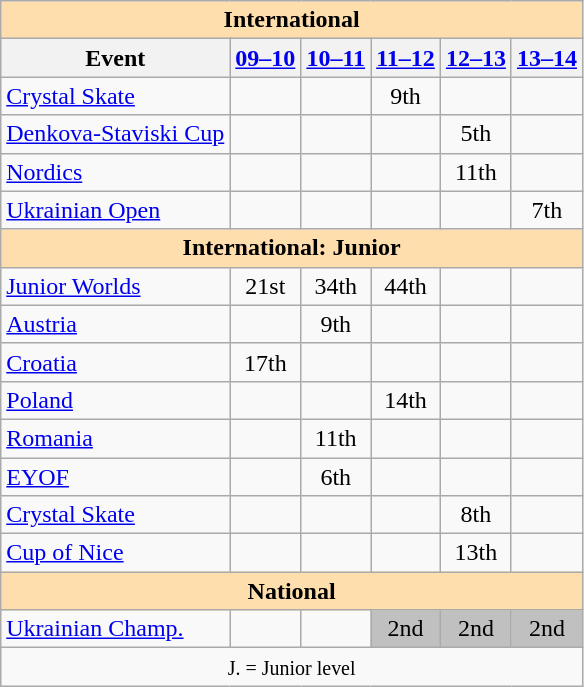<table class="wikitable" style="text-align:center">
<tr>
<th style="background-color: #ffdead; " colspan=6 align=center>International</th>
</tr>
<tr>
<th>Event</th>
<th><a href='#'>09–10</a></th>
<th><a href='#'>10–11</a></th>
<th><a href='#'>11–12</a></th>
<th><a href='#'>12–13</a></th>
<th><a href='#'>13–14</a></th>
</tr>
<tr>
<td align=left><a href='#'>Crystal Skate</a></td>
<td></td>
<td></td>
<td>9th</td>
<td></td>
<td></td>
</tr>
<tr>
<td align=left><a href='#'>Denkova-Staviski Cup</a></td>
<td></td>
<td></td>
<td></td>
<td>5th</td>
<td></td>
</tr>
<tr>
<td align=left><a href='#'>Nordics</a></td>
<td></td>
<td></td>
<td></td>
<td>11th</td>
<td></td>
</tr>
<tr>
<td align=left><a href='#'>Ukrainian Open</a></td>
<td></td>
<td></td>
<td></td>
<td></td>
<td>7th</td>
</tr>
<tr>
<th style="background-color: #ffdead; " colspan=6 align=center>International: Junior</th>
</tr>
<tr>
<td align=left><a href='#'>Junior Worlds</a></td>
<td>21st</td>
<td>34th</td>
<td>44th</td>
<td></td>
<td></td>
</tr>
<tr>
<td align=left> <a href='#'>Austria</a></td>
<td></td>
<td>9th</td>
<td></td>
<td></td>
<td></td>
</tr>
<tr>
<td align=left> <a href='#'>Croatia</a></td>
<td>17th</td>
<td></td>
<td></td>
<td></td>
<td></td>
</tr>
<tr>
<td align=left> <a href='#'>Poland</a></td>
<td></td>
<td></td>
<td>14th</td>
<td></td>
<td></td>
</tr>
<tr>
<td align=left> <a href='#'>Romania</a></td>
<td></td>
<td>11th</td>
<td></td>
<td></td>
<td></td>
</tr>
<tr>
<td align=left><a href='#'>EYOF</a></td>
<td></td>
<td>6th</td>
<td></td>
<td></td>
<td></td>
</tr>
<tr>
<td align=left><a href='#'>Crystal Skate</a></td>
<td></td>
<td></td>
<td></td>
<td>8th</td>
<td></td>
</tr>
<tr>
<td align=left><a href='#'>Cup of Nice</a></td>
<td></td>
<td></td>
<td></td>
<td>13th</td>
<td></td>
</tr>
<tr>
<th style="background-color: #ffdead; " colspan=6 align=center>National</th>
</tr>
<tr>
<td align=left><a href='#'>Ukrainian Champ.</a></td>
<td></td>
<td></td>
<td bgcolor=silver>2nd</td>
<td bgcolor=silver>2nd</td>
<td bgcolor=silver>2nd</td>
</tr>
<tr>
<td colspan=6 align=center><small> J. = Junior level </small></td>
</tr>
</table>
